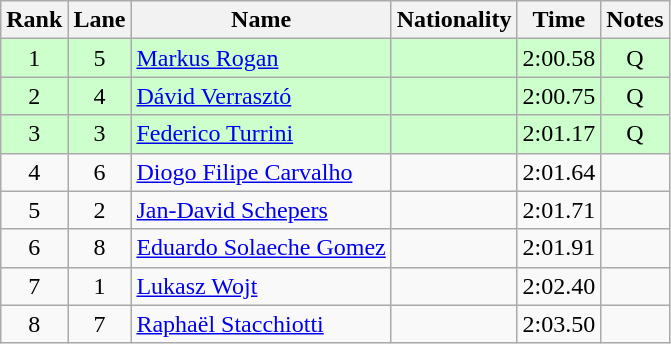<table class="wikitable sortable" style="text-align:center">
<tr>
<th>Rank</th>
<th>Lane</th>
<th>Name</th>
<th>Nationality</th>
<th>Time</th>
<th>Notes</th>
</tr>
<tr bgcolor=ccffcc>
<td>1</td>
<td>5</td>
<td align=left><a href='#'>Markus Rogan</a></td>
<td align=left></td>
<td>2:00.58</td>
<td>Q</td>
</tr>
<tr bgcolor=ccffcc>
<td>2</td>
<td>4</td>
<td align=left><a href='#'>Dávid Verrasztó</a></td>
<td align=left></td>
<td>2:00.75</td>
<td>Q</td>
</tr>
<tr bgcolor=ccffcc>
<td>3</td>
<td>3</td>
<td align=left><a href='#'>Federico Turrini</a></td>
<td align=left></td>
<td>2:01.17</td>
<td>Q</td>
</tr>
<tr>
<td>4</td>
<td>6</td>
<td align=left><a href='#'>Diogo Filipe Carvalho</a></td>
<td align=left></td>
<td>2:01.64</td>
<td></td>
</tr>
<tr>
<td>5</td>
<td>2</td>
<td align=left><a href='#'>Jan-David Schepers</a></td>
<td align=left></td>
<td>2:01.71</td>
<td></td>
</tr>
<tr>
<td>6</td>
<td>8</td>
<td align=left><a href='#'>Eduardo Solaeche Gomez</a></td>
<td align=left></td>
<td>2:01.91</td>
<td></td>
</tr>
<tr>
<td>7</td>
<td>1</td>
<td align=left><a href='#'>Lukasz Wojt</a></td>
<td align=left></td>
<td>2:02.40</td>
<td></td>
</tr>
<tr>
<td>8</td>
<td>7</td>
<td align=left><a href='#'>Raphaël Stacchiotti</a></td>
<td align=left></td>
<td>2:03.50</td>
<td></td>
</tr>
</table>
